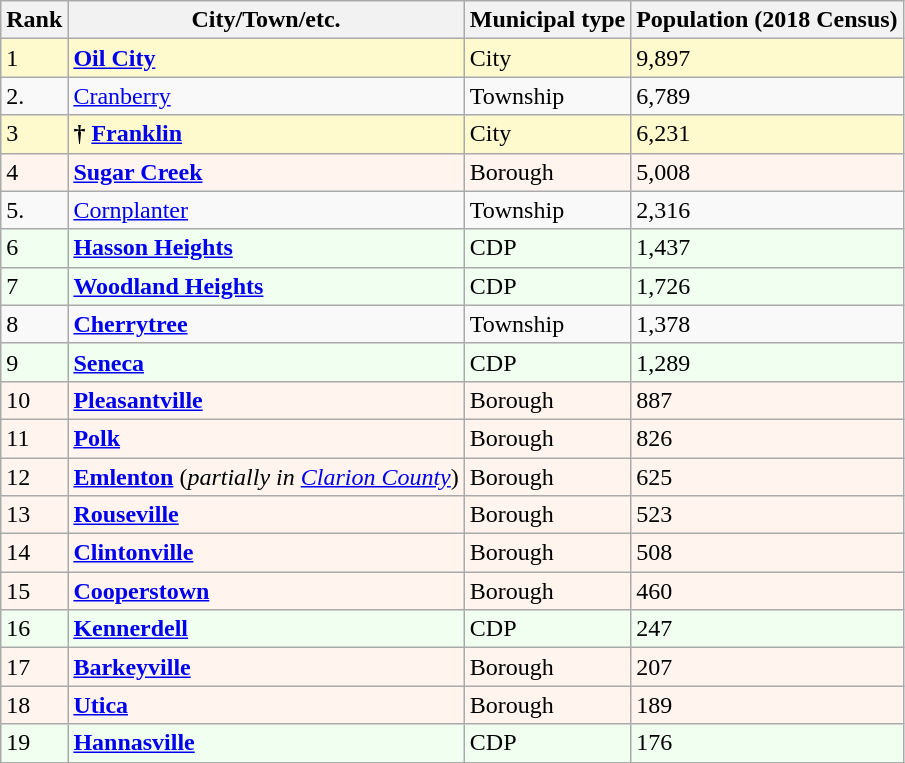<table class="wikitable sortable">
<tr>
<th>Rank</th>
<th>City/Town/etc.</th>
<th>Municipal type</th>
<th>Population (2018 Census)</th>
</tr>
<tr style="background-color:#FFFACD;">
<td>1</td>
<td><strong><a href='#'>Oil City</a></strong></td>
<td>City</td>
<td>9,897</td>
</tr>
<tr>
<td>2.</td>
<td><a href='#'>Cranberry</a></td>
<td>Township</td>
<td>6,789</td>
</tr>
<tr style="background-color:#FFFACD;">
<td>3</td>
<td><strong>†</strong> <strong><a href='#'>Franklin</a></strong></td>
<td>City</td>
<td>6,231</td>
</tr>
<tr style="background-color:#FFF5EE;">
<td>4</td>
<td><strong><a href='#'>Sugar Creek</a></strong></td>
<td>Borough</td>
<td>5,008</td>
</tr>
<tr>
<td>5.</td>
<td><a href='#'>Cornplanter</a></td>
<td>Township</td>
<td>2,316</td>
</tr>
<tr style="background-color:#F0FFF0;">
<td>6</td>
<td><strong><a href='#'>Hasson Heights</a></strong></td>
<td>CDP</td>
<td>1,437</td>
</tr>
<tr style="background-color:#F0FFF0;">
<td>7</td>
<td><strong><a href='#'>Woodland Heights</a></strong></td>
<td>CDP</td>
<td>1,726</td>
</tr>
<tr>
<td>8</td>
<td><strong><a href='#'>Cherrytree</a></strong></td>
<td>Township</td>
<td>1,378</td>
</tr>
<tr style="background-color:#F0FFF0;">
<td>9</td>
<td><strong><a href='#'>Seneca</a></strong></td>
<td>CDP</td>
<td>1,289</td>
</tr>
<tr style="background-color:#FFF5EE;">
<td>10</td>
<td><strong><a href='#'>Pleasantville</a></strong></td>
<td>Borough</td>
<td>887</td>
</tr>
<tr style="background-color:#FFF5EE;">
<td>11</td>
<td><strong><a href='#'>Polk</a></strong></td>
<td>Borough</td>
<td>826</td>
</tr>
<tr style="background-color:#FFF5EE;">
<td>12</td>
<td><strong><a href='#'>Emlenton</a></strong> (<em>partially in <a href='#'>Clarion County</a></em>)</td>
<td>Borough</td>
<td>625</td>
</tr>
<tr style="background-color:#FFF5EE;">
<td>13</td>
<td><strong><a href='#'>Rouseville</a></strong></td>
<td>Borough</td>
<td>523</td>
</tr>
<tr style="background-color:#FFF5EE;">
<td>14</td>
<td><strong><a href='#'>Clintonville</a></strong></td>
<td>Borough</td>
<td>508</td>
</tr>
<tr style="background-color:#FFF5EE;">
<td>15</td>
<td><strong><a href='#'>Cooperstown</a></strong></td>
<td>Borough</td>
<td>460</td>
</tr>
<tr style="background-color:#F0FFF0;">
<td>16</td>
<td><strong><a href='#'>Kennerdell</a></strong></td>
<td>CDP</td>
<td>247</td>
</tr>
<tr style="background-color:#FFF5EE;">
<td>17</td>
<td><strong><a href='#'>Barkeyville</a></strong></td>
<td>Borough</td>
<td>207</td>
</tr>
<tr style="background-color:#FFF5EE;">
<td>18</td>
<td><strong><a href='#'>Utica</a></strong></td>
<td>Borough</td>
<td>189</td>
</tr>
<tr style="background-color:#F0FFF0;">
<td>19</td>
<td><strong><a href='#'>Hannasville</a></strong></td>
<td>CDP</td>
<td>176</td>
</tr>
</table>
